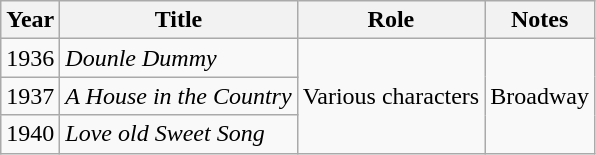<table class="wikitable sortable">
<tr>
<th>Year</th>
<th>Title</th>
<th>Role</th>
<th class="unsortable">Notes</th>
</tr>
<tr>
<td>1936</td>
<td><em>Dounle Dummy</em></td>
<td rowspan="3">Various characters</td>
<td rowspan="3">Broadway</td>
</tr>
<tr>
<td>1937</td>
<td><em>A House in the Country</em></td>
</tr>
<tr>
<td>1940</td>
<td><em>Love old Sweet Song</em></td>
</tr>
</table>
